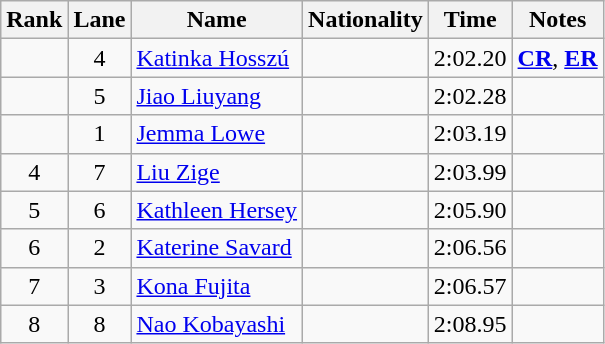<table class="wikitable sortable" style="text-align:center">
<tr>
<th>Rank</th>
<th>Lane</th>
<th>Name</th>
<th>Nationality</th>
<th>Time</th>
<th>Notes</th>
</tr>
<tr>
<td></td>
<td>4</td>
<td align=left><a href='#'>Katinka Hosszú</a></td>
<td align=left></td>
<td>2:02.20</td>
<td><strong><a href='#'>CR</a></strong>, <strong><a href='#'>ER</a></strong></td>
</tr>
<tr>
<td></td>
<td>5</td>
<td align=left><a href='#'>Jiao Liuyang</a></td>
<td align=left></td>
<td>2:02.28</td>
<td></td>
</tr>
<tr>
<td></td>
<td>1</td>
<td align=left><a href='#'>Jemma Lowe</a></td>
<td align=left></td>
<td>2:03.19</td>
<td></td>
</tr>
<tr>
<td>4</td>
<td>7</td>
<td align=left><a href='#'>Liu Zige</a></td>
<td align=left></td>
<td>2:03.99</td>
<td></td>
</tr>
<tr>
<td>5</td>
<td>6</td>
<td align=left><a href='#'>Kathleen Hersey</a></td>
<td align=left></td>
<td>2:05.90</td>
<td></td>
</tr>
<tr>
<td>6</td>
<td>2</td>
<td align=left><a href='#'>Katerine Savard</a></td>
<td align=left></td>
<td>2:06.56</td>
<td></td>
</tr>
<tr>
<td>7</td>
<td>3</td>
<td align=left><a href='#'>Kona Fujita</a></td>
<td align=left></td>
<td>2:06.57</td>
<td></td>
</tr>
<tr>
<td>8</td>
<td>8</td>
<td align=left><a href='#'>Nao Kobayashi</a></td>
<td align=left></td>
<td>2:08.95</td>
<td></td>
</tr>
</table>
